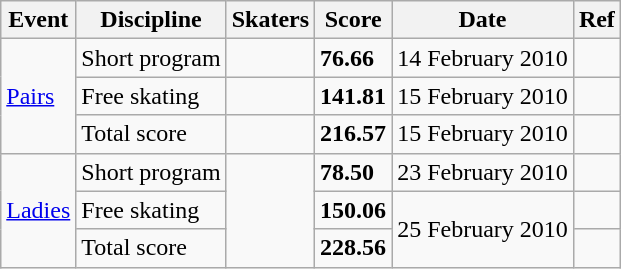<table class="wikitable sortable">
<tr>
<th>Event</th>
<th>Discipline</th>
<th>Skaters</th>
<th>Score</th>
<th>Date</th>
<th>Ref</th>
</tr>
<tr>
<td rowspan=3><a href='#'>Pairs</a></td>
<td>Short program</td>
<td></td>
<td><strong>76.66</strong></td>
<td>14 February 2010</td>
<td></td>
</tr>
<tr>
<td>Free skating</td>
<td></td>
<td><strong>141.81</strong></td>
<td>15 February 2010</td>
<td></td>
</tr>
<tr>
<td>Total score</td>
<td></td>
<td><strong>216.57</strong></td>
<td>15 February 2010</td>
<td></td>
</tr>
<tr>
<td rowspan=3><a href='#'>Ladies</a></td>
<td>Short program</td>
<td rowspan="3"></td>
<td><strong>78.50</strong></td>
<td>23 February 2010</td>
<td></td>
</tr>
<tr>
<td>Free skating</td>
<td><strong>150.06</strong></td>
<td rowspan="2">25 February 2010</td>
<td></td>
</tr>
<tr>
<td>Total score</td>
<td><strong>228.56</strong></td>
<td></td>
</tr>
</table>
